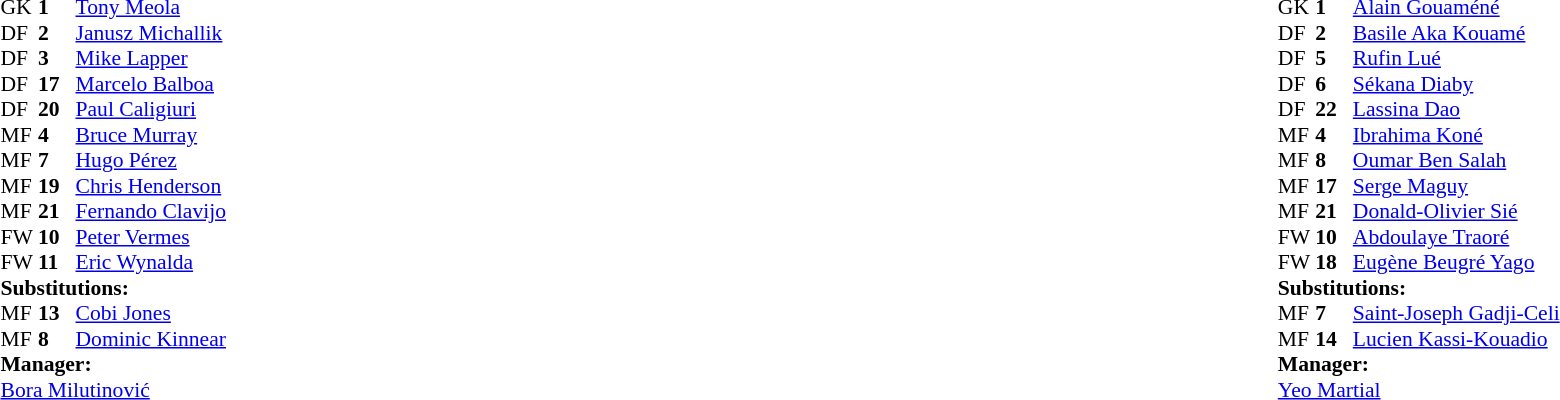<table width="100%">
<tr>
<td valign="top" width="50%"><br><table style="font-size: 90%" cellspacing="0" cellpadding="0">
<tr>
<th width="25"></th>
<th width="25"></th>
</tr>
<tr>
<td>GK</td>
<td><strong>1</strong></td>
<td><a href='#'>Tony Meola</a></td>
</tr>
<tr>
<td>DF</td>
<td><strong>2</strong></td>
<td><a href='#'>Janusz Michallik</a></td>
</tr>
<tr>
<td>DF</td>
<td><strong>3</strong></td>
<td><a href='#'>Mike Lapper</a></td>
</tr>
<tr>
<td>DF</td>
<td><strong>17</strong></td>
<td><a href='#'>Marcelo Balboa</a></td>
</tr>
<tr>
<td>DF</td>
<td><strong>20</strong></td>
<td><a href='#'>Paul Caligiuri</a></td>
</tr>
<tr>
<td>MF</td>
<td><strong>4</strong></td>
<td><a href='#'>Bruce Murray</a></td>
</tr>
<tr>
<td>MF</td>
<td><strong>7</strong></td>
<td><a href='#'>Hugo Pérez</a></td>
</tr>
<tr>
<td>MF</td>
<td><strong>19</strong></td>
<td><a href='#'>Chris Henderson</a></td>
<td></td>
<td></td>
</tr>
<tr>
<td>MF</td>
<td><strong>21</strong></td>
<td><a href='#'>Fernando Clavijo</a></td>
</tr>
<tr>
<td>FW</td>
<td><strong>10</strong></td>
<td><a href='#'>Peter Vermes</a></td>
<td></td>
<td></td>
</tr>
<tr>
<td>FW</td>
<td><strong>11</strong></td>
<td><a href='#'>Eric Wynalda</a></td>
</tr>
<tr>
<td colspan=3><strong>Substitutions:</strong></td>
</tr>
<tr>
<td>MF</td>
<td><strong>13</strong></td>
<td><a href='#'>Cobi Jones</a></td>
<td></td>
<td></td>
</tr>
<tr>
<td>MF</td>
<td><strong>8</strong></td>
<td><a href='#'>Dominic Kinnear</a></td>
<td></td>
<td></td>
</tr>
<tr>
<td colspan=3><strong>Manager:</strong></td>
</tr>
<tr>
<td colspan=3> <a href='#'>Bora Milutinović</a></td>
</tr>
</table>
</td>
<td valign="top"></td>
<td valign="top" width="50%"><br><table style="font-size: 90%" cellspacing="0" cellpadding="0" align="center">
<tr>
<th width="25"></th>
<th width="25"></th>
</tr>
<tr>
<td>GK</td>
<td><strong>1</strong></td>
<td><a href='#'>Alain Gouaméné</a></td>
</tr>
<tr>
<td>DF</td>
<td><strong>2</strong></td>
<td><a href='#'>Basile Aka Kouamé</a></td>
</tr>
<tr>
<td>DF</td>
<td><strong>5</strong></td>
<td><a href='#'>Rufin Lué</a></td>
</tr>
<tr>
<td>DF</td>
<td><strong>6</strong></td>
<td><a href='#'>Sékana Diaby</a></td>
</tr>
<tr>
<td>DF</td>
<td><strong>22</strong></td>
<td><a href='#'>Lassina Dao</a></td>
<td></td>
<td></td>
</tr>
<tr>
<td>MF</td>
<td><strong>4</strong></td>
<td><a href='#'>Ibrahima Koné</a></td>
</tr>
<tr>
<td>MF</td>
<td><strong>8</strong></td>
<td><a href='#'>Oumar Ben Salah</a></td>
<td></td>
</tr>
<tr>
<td>MF</td>
<td><strong>17</strong></td>
<td><a href='#'>Serge Maguy</a></td>
</tr>
<tr>
<td>MF</td>
<td><strong>21</strong></td>
<td><a href='#'>Donald-Olivier Sié</a></td>
<td></td>
</tr>
<tr>
<td>FW</td>
<td><strong>10</strong></td>
<td><a href='#'>Abdoulaye Traoré</a></td>
</tr>
<tr>
<td>FW</td>
<td><strong>18</strong></td>
<td><a href='#'>Eugène Beugré Yago</a></td>
<td></td>
<td></td>
</tr>
<tr>
<td colspan=3><strong>Substitutions:</strong></td>
</tr>
<tr>
<td>MF</td>
<td><strong>7</strong></td>
<td><a href='#'>Saint-Joseph Gadji-Celi</a></td>
<td></td>
<td></td>
</tr>
<tr>
<td>MF</td>
<td><strong>14</strong></td>
<td><a href='#'>Lucien Kassi-Kouadio</a></td>
<td></td>
<td></td>
</tr>
<tr>
<td colspan=3><strong>Manager:</strong></td>
</tr>
<tr>
<td colspan=3><a href='#'>Yeo Martial</a></td>
</tr>
</table>
</td>
</tr>
</table>
